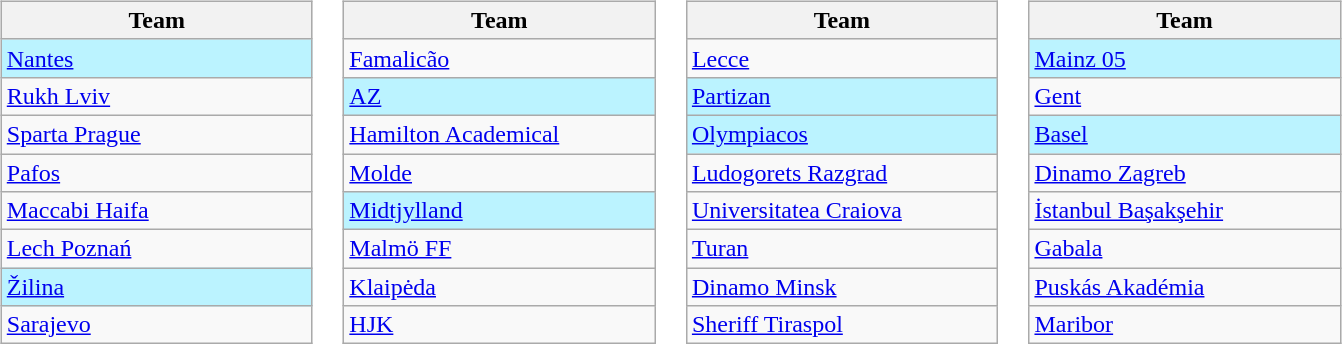<table>
<tr valign=top>
<td><br><table class="wikitable">
<tr>
<th width=200>Team</th>
</tr>
<tr bgcolor=#BBF3FF>
<td> <a href='#'>Nantes</a></td>
</tr>
<tr>
<td> <a href='#'>Rukh Lviv</a></td>
</tr>
<tr>
<td> <a href='#'>Sparta Prague</a></td>
</tr>
<tr>
<td> <a href='#'>Pafos</a></td>
</tr>
<tr>
<td> <a href='#'>Maccabi Haifa</a></td>
</tr>
<tr>
<td> <a href='#'>Lech Poznań</a></td>
</tr>
<tr bgcolor=#BBF3FF>
<td> <a href='#'>Žilina</a></td>
</tr>
<tr>
<td> <a href='#'>Sarajevo</a></td>
</tr>
</table>
</td>
<td><br><table class="wikitable">
<tr>
<th width=200>Team</th>
</tr>
<tr>
<td> <a href='#'>Famalicão</a></td>
</tr>
<tr bgcolor=#BBF3FF>
<td> <a href='#'>AZ</a></td>
</tr>
<tr>
<td> <a href='#'>Hamilton Academical</a></td>
</tr>
<tr>
<td> <a href='#'>Molde</a></td>
</tr>
<tr bgcolor=#BBF3FF>
<td> <a href='#'>Midtjylland</a></td>
</tr>
<tr>
<td> <a href='#'>Malmö FF</a></td>
</tr>
<tr>
<td> <a href='#'>Klaipėda</a></td>
</tr>
<tr>
<td> <a href='#'>HJK</a></td>
</tr>
</table>
</td>
<td><br><table class="wikitable">
<tr>
<th width=200>Team</th>
</tr>
<tr>
<td> <a href='#'>Lecce</a></td>
</tr>
<tr bgcolor=#BBF3FF>
<td> <a href='#'>Partizan</a></td>
</tr>
<tr bgcolor=#BBF3FF>
<td> <a href='#'>Olympiacos</a></td>
</tr>
<tr>
<td> <a href='#'>Ludogorets Razgrad</a></td>
</tr>
<tr>
<td> <a href='#'>Universitatea Craiova</a></td>
</tr>
<tr>
<td> <a href='#'>Turan</a></td>
</tr>
<tr>
<td> <a href='#'>Dinamo Minsk</a></td>
</tr>
<tr>
<td> <a href='#'>Sheriff Tiraspol</a></td>
</tr>
</table>
</td>
<td><br><table class="wikitable">
<tr>
<th width=200>Team</th>
</tr>
<tr bgcolor=#BBF3FF>
<td> <a href='#'>Mainz 05</a></td>
</tr>
<tr>
<td> <a href='#'>Gent</a></td>
</tr>
<tr bgcolor=#BBF3FF>
<td> <a href='#'>Basel</a></td>
</tr>
<tr>
<td> <a href='#'>Dinamo Zagreb</a></td>
</tr>
<tr>
<td> <a href='#'>İstanbul Başakşehir</a></td>
</tr>
<tr>
<td> <a href='#'>Gabala</a></td>
</tr>
<tr>
<td> <a href='#'>Puskás Akadémia</a></td>
</tr>
<tr>
<td> <a href='#'>Maribor</a></td>
</tr>
</table>
</td>
</tr>
</table>
